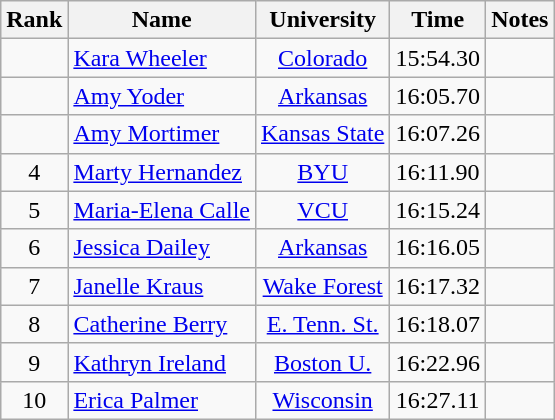<table class="wikitable sortable" style="text-align:center">
<tr>
<th>Rank</th>
<th>Name</th>
<th>University</th>
<th>Time</th>
<th>Notes</th>
</tr>
<tr>
<td></td>
<td align=left><a href='#'>Kara Wheeler</a></td>
<td><a href='#'>Colorado</a></td>
<td>15:54.30</td>
<td></td>
</tr>
<tr>
<td></td>
<td align=left><a href='#'>Amy Yoder</a></td>
<td><a href='#'>Arkansas</a></td>
<td>16:05.70</td>
<td></td>
</tr>
<tr>
<td></td>
<td align=left><a href='#'>Amy Mortimer</a></td>
<td><a href='#'>Kansas State</a></td>
<td>16:07.26</td>
<td></td>
</tr>
<tr>
<td>4</td>
<td align=left><a href='#'>Marty Hernandez</a></td>
<td><a href='#'>BYU</a></td>
<td>16:11.90</td>
<td></td>
</tr>
<tr>
<td>5</td>
<td align=left><a href='#'>Maria-Elena Calle</a></td>
<td><a href='#'>VCU</a></td>
<td>16:15.24</td>
<td></td>
</tr>
<tr>
<td>6</td>
<td align=left><a href='#'>Jessica Dailey</a></td>
<td><a href='#'>Arkansas</a></td>
<td>16:16.05</td>
<td></td>
</tr>
<tr>
<td>7</td>
<td align=left><a href='#'>Janelle Kraus</a></td>
<td><a href='#'>Wake Forest</a></td>
<td>16:17.32</td>
<td></td>
</tr>
<tr>
<td>8</td>
<td align=left><a href='#'>Catherine Berry</a></td>
<td><a href='#'>E. Tenn. St.</a></td>
<td>16:18.07</td>
<td></td>
</tr>
<tr>
<td>9</td>
<td align=left><a href='#'>Kathryn Ireland</a></td>
<td><a href='#'>Boston U.</a></td>
<td>16:22.96</td>
<td></td>
</tr>
<tr>
<td>10</td>
<td align=left><a href='#'>Erica Palmer</a></td>
<td><a href='#'>Wisconsin</a></td>
<td>16:27.11</td>
<td></td>
</tr>
</table>
